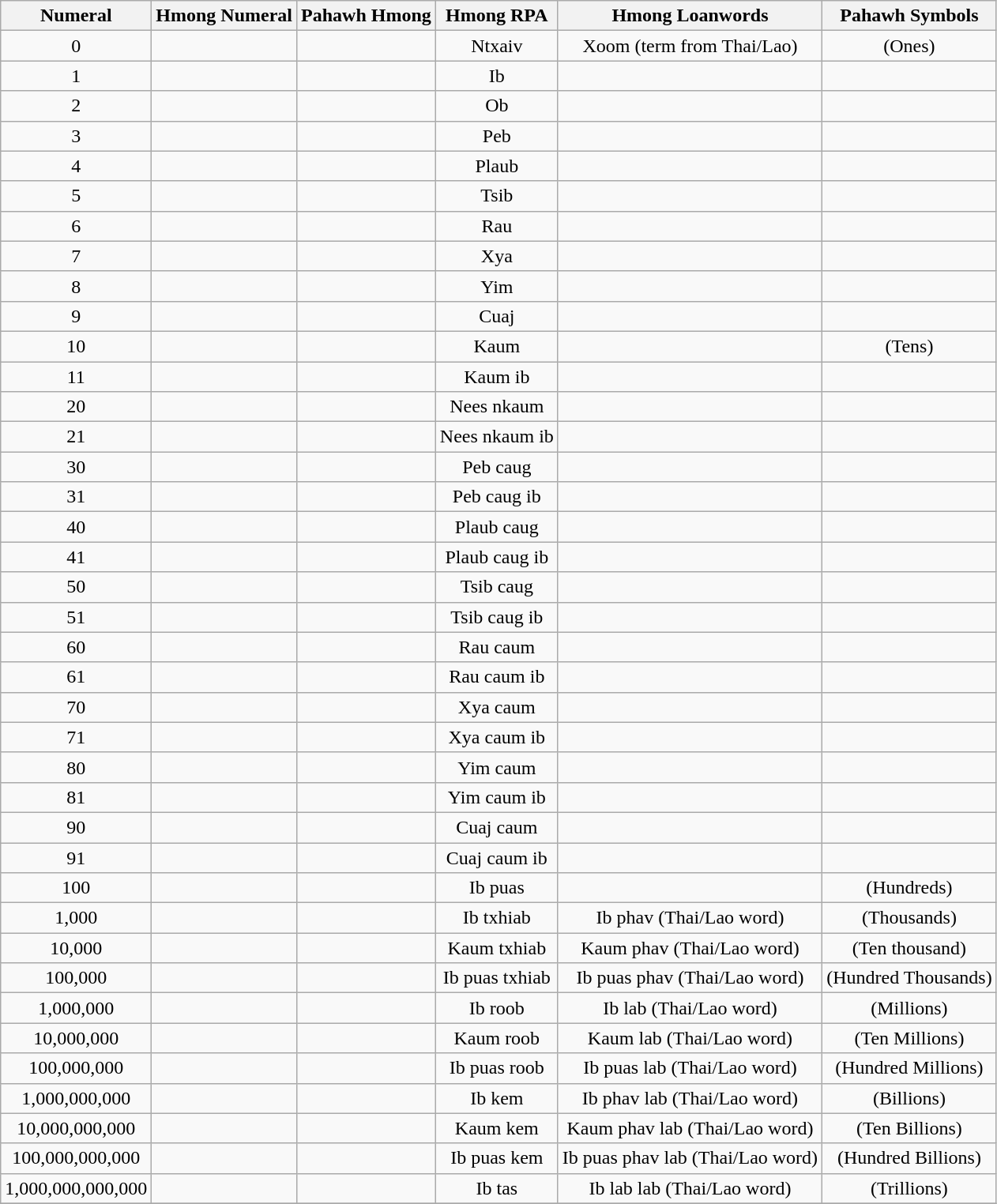<table class="wikitable">
<tr>
<th>Numeral</th>
<th>Hmong Numeral</th>
<th>Pahawh Hmong</th>
<th>Hmong RPA</th>
<th>Hmong Loanwords</th>
<th>Pahawh Symbols</th>
</tr>
<tr align="center">
<td>0</td>
<td></td>
<td></td>
<td>Ntxaiv</td>
<td>Xoom (term from Thai/Lao)</td>
<td> (Ones)</td>
</tr>
<tr align="center">
<td>1</td>
<td></td>
<td></td>
<td>Ib</td>
<td></td>
<td></td>
</tr>
<tr align="center">
<td>2</td>
<td></td>
<td></td>
<td>Ob</td>
<td></td>
<td></td>
</tr>
<tr align="center">
<td>3</td>
<td></td>
<td></td>
<td>Peb</td>
<td></td>
<td></td>
</tr>
<tr align="center">
<td>4</td>
<td></td>
<td></td>
<td>Plaub</td>
<td></td>
<td></td>
</tr>
<tr align="center">
<td>5</td>
<td></td>
<td></td>
<td>Tsib</td>
<td></td>
<td></td>
</tr>
<tr align="center">
<td>6</td>
<td></td>
<td></td>
<td>Rau</td>
<td></td>
<td></td>
</tr>
<tr align="center">
<td>7</td>
<td></td>
<td></td>
<td>Xya</td>
<td></td>
<td></td>
</tr>
<tr align="center">
<td>8</td>
<td></td>
<td></td>
<td>Yim</td>
<td></td>
<td></td>
</tr>
<tr align="center">
<td>9</td>
<td></td>
<td></td>
<td>Cuaj</td>
<td></td>
<td></td>
</tr>
<tr align="center">
<td>10</td>
<td></td>
<td></td>
<td>Kaum</td>
<td></td>
<td> (Tens)</td>
</tr>
<tr align="center">
<td>11</td>
<td></td>
<td></td>
<td>Kaum ib</td>
<td></td>
<td></td>
</tr>
<tr align="center">
<td>20</td>
<td></td>
<td></td>
<td>Nees nkaum</td>
<td></td>
<td></td>
</tr>
<tr align="center">
<td>21</td>
<td></td>
<td></td>
<td>Nees nkaum ib</td>
<td></td>
<td></td>
</tr>
<tr align="center">
<td>30</td>
<td></td>
<td></td>
<td>Peb caug</td>
<td></td>
<td></td>
</tr>
<tr align="center">
<td>31</td>
<td></td>
<td></td>
<td>Peb caug ib</td>
<td></td>
<td></td>
</tr>
<tr align="center">
<td>40</td>
<td></td>
<td></td>
<td>Plaub caug</td>
<td></td>
<td></td>
</tr>
<tr align="center">
<td>41</td>
<td></td>
<td></td>
<td>Plaub caug ib</td>
<td></td>
<td></td>
</tr>
<tr align="center">
<td>50</td>
<td></td>
<td></td>
<td>Tsib caug</td>
<td></td>
<td></td>
</tr>
<tr align="center">
<td>51</td>
<td></td>
<td></td>
<td>Tsib caug ib</td>
<td></td>
<td></td>
</tr>
<tr align="center">
<td>60</td>
<td></td>
<td></td>
<td>Rau caum</td>
<td></td>
<td></td>
</tr>
<tr align="center">
<td>61</td>
<td></td>
<td></td>
<td>Rau caum ib</td>
<td></td>
<td></td>
</tr>
<tr align="center">
<td>70</td>
<td></td>
<td></td>
<td>Xya caum</td>
<td></td>
<td></td>
</tr>
<tr align="center">
<td>71</td>
<td></td>
<td></td>
<td>Xya caum ib</td>
<td></td>
<td></td>
</tr>
<tr align="center">
<td>80</td>
<td></td>
<td></td>
<td>Yim caum</td>
<td></td>
<td></td>
</tr>
<tr align="center">
<td>81</td>
<td></td>
<td></td>
<td>Yim caum ib</td>
<td></td>
<td></td>
</tr>
<tr align="center">
<td>90</td>
<td></td>
<td></td>
<td>Cuaj caum</td>
<td></td>
<td></td>
</tr>
<tr align="center">
<td>91</td>
<td></td>
<td></td>
<td>Cuaj caum ib</td>
<td></td>
<td></td>
</tr>
<tr align="center">
<td>100</td>
<td></td>
<td></td>
<td>Ib puas</td>
<td></td>
<td> (Hundreds)</td>
</tr>
<tr align="center">
<td>1,000</td>
<td></td>
<td></td>
<td>Ib txhiab</td>
<td>Ib phav (Thai/Lao word)</td>
<td> (Thousands)</td>
</tr>
<tr align="center">
<td>10,000</td>
<td></td>
<td></td>
<td>Kaum txhiab</td>
<td>Kaum phav (Thai/Lao word)</td>
<td> (Ten thousand)</td>
</tr>
<tr align="center">
<td>100,000</td>
<td></td>
<td></td>
<td>Ib puas txhiab</td>
<td>Ib puas phav (Thai/Lao word)</td>
<td> (Hundred Thousands)</td>
</tr>
<tr align="center">
<td>1,000,000</td>
<td></td>
<td></td>
<td>Ib roob</td>
<td>Ib lab (Thai/Lao word)</td>
<td> (Millions)</td>
</tr>
<tr align="center">
<td>10,000,000</td>
<td></td>
<td></td>
<td>Kaum roob</td>
<td>Kaum lab (Thai/Lao word)</td>
<td> (Ten Millions)</td>
</tr>
<tr align="center">
<td>100,000,000</td>
<td></td>
<td></td>
<td>Ib puas roob</td>
<td>Ib puas lab (Thai/Lao word)</td>
<td> (Hundred Millions)</td>
</tr>
<tr align="center">
<td>1,000,000,000</td>
<td></td>
<td></td>
<td>Ib kem</td>
<td>Ib phav lab (Thai/Lao word)</td>
<td> (Billions)</td>
</tr>
<tr align="center">
<td>10,000,000,000</td>
<td></td>
<td></td>
<td>Kaum kem</td>
<td>Kaum phav lab (Thai/Lao word)</td>
<td> (Ten Billions)</td>
</tr>
<tr align="center">
<td>100,000,000,000</td>
<td></td>
<td></td>
<td>Ib puas kem</td>
<td>Ib puas phav lab (Thai/Lao word)</td>
<td> (Hundred Billions)</td>
</tr>
<tr align="center">
<td>1,000,000,000,000</td>
<td></td>
<td></td>
<td>Ib tas</td>
<td>Ib lab lab (Thai/Lao word)</td>
<td> (Trillions)</td>
</tr>
<tr align="center">
</tr>
</table>
